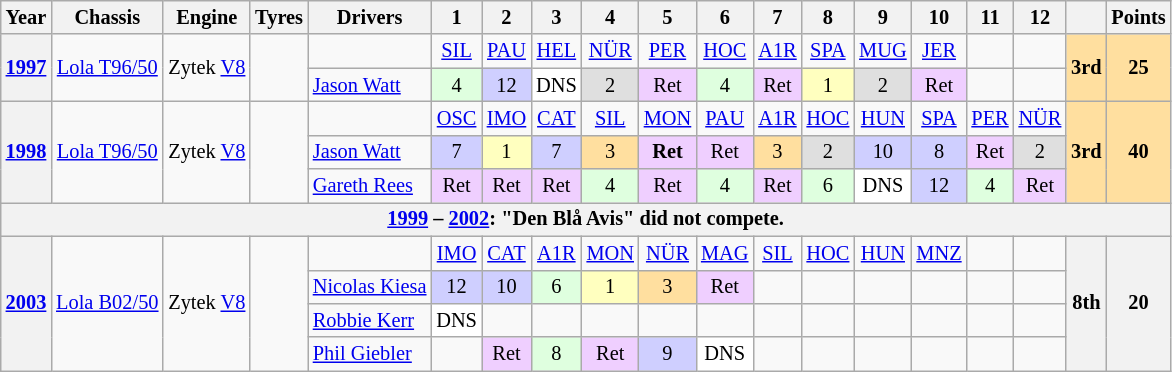<table class="wikitable" style="text-align:center; font-size:85%">
<tr>
<th>Year</th>
<th>Chassis</th>
<th>Engine</th>
<th>Tyres</th>
<th>Drivers</th>
<th>1</th>
<th>2</th>
<th>3</th>
<th>4</th>
<th>5</th>
<th>6</th>
<th>7</th>
<th>8</th>
<th>9</th>
<th>10</th>
<th>11</th>
<th>12</th>
<th></th>
<th>Points</th>
</tr>
<tr>
<th rowspan="2"><a href='#'>1997</a></th>
<td rowspan="2"><a href='#'>Lola T96/50</a></td>
<td rowspan="2">Zytek <a href='#'>V8</a></td>
<td rowspan="2"></td>
<td></td>
<td><a href='#'>SIL</a></td>
<td><a href='#'>PAU</a></td>
<td><a href='#'>HEL</a></td>
<td><a href='#'>NÜR</a></td>
<td><a href='#'>PER</a></td>
<td><a href='#'>HOC</a></td>
<td><a href='#'>A1R</a></td>
<td><a href='#'>SPA</a></td>
<td><a href='#'>MUG</a></td>
<td><a href='#'>JER</a></td>
<td></td>
<td></td>
<td rowspan="2" style="background:#FFDF9F;"><strong>3rd</strong></td>
<td rowspan="2" style="background:#FFDF9F;"><strong>25</strong></td>
</tr>
<tr>
<td align="left"> <a href='#'>Jason Watt</a></td>
<td style="background:#DFFFDF;">4</td>
<td style="background:#CFCFFF;">12</td>
<td style="background:#FFFFFF;">DNS</td>
<td style="background:#DFDFDF;">2</td>
<td style="background:#EFCFFF;">Ret</td>
<td style="background:#DFFFDF;">4</td>
<td style="background:#EFCFFF;">Ret</td>
<td style="background:#FFFFBF;">1</td>
<td style="background:#DFDFDF;">2</td>
<td style="background:#EFCFFF;">Ret</td>
<td></td>
<td></td>
</tr>
<tr>
<th rowspan="3"><a href='#'>1998</a></th>
<td rowspan="3"><a href='#'>Lola T96/50</a></td>
<td rowspan="3">Zytek <a href='#'>V8</a></td>
<td rowspan="3"></td>
<td></td>
<td><a href='#'>OSC</a></td>
<td><a href='#'>IMO</a></td>
<td><a href='#'>CAT</a></td>
<td><a href='#'>SIL</a></td>
<td><a href='#'>MON</a></td>
<td><a href='#'>PAU</a></td>
<td><a href='#'>A1R</a></td>
<td><a href='#'>HOC</a></td>
<td><a href='#'>HUN</a></td>
<td><a href='#'>SPA</a></td>
<td><a href='#'>PER</a></td>
<td><a href='#'>NÜR</a></td>
<td rowspan="3" style="background:#FFDF9F;"><strong>3rd</strong></td>
<td rowspan="3" style="background:#FFDF9F;"><strong>40</strong></td>
</tr>
<tr>
<td align="left"> <a href='#'>Jason Watt</a></td>
<td style="background:#CFCFFF;">7</td>
<td style="background:#FFFFBF;">1</td>
<td style="background:#CFCFFF;">7</td>
<td style="background:#FFDF9F;">3</td>
<td style="background:#EFCFFF;"><strong>Ret</strong></td>
<td style="background:#EFCFFF;">Ret</td>
<td style="background:#FFDF9F;">3</td>
<td style="background:#DFDFDF;">2</td>
<td style="background:#CFCFFF;">10</td>
<td style="background:#CFCFFF;">8</td>
<td style="background:#EFCFFF;">Ret</td>
<td style="background:#DFDFDF;">2</td>
</tr>
<tr>
<td align="left"> <a href='#'>Gareth Rees</a></td>
<td style="background:#EFCFFF;">Ret</td>
<td style="background:#EFCFFF;">Ret</td>
<td style="background:#EFCFFF;">Ret</td>
<td style="background:#DFFFDF;">4</td>
<td style="background:#EFCFFF;">Ret</td>
<td style="background:#DFFFDF;">4</td>
<td style="background:#EFCFFF;">Ret</td>
<td style="background:#DFFFDF;">6</td>
<td style="background:#ffffff;">DNS</td>
<td style="background:#CFCFFF;">12</td>
<td style="background:#DFFFDF;">4</td>
<td style="background:#EFCFFF;">Ret</td>
</tr>
<tr>
<th colspan=19><a href='#'>1999</a> – <a href='#'>2002</a>: "Den Blå Avis" did not compete.</th>
</tr>
<tr>
<th rowspan="4"><a href='#'>2003</a></th>
<td rowspan="4"><a href='#'>Lola B02/50</a></td>
<td rowspan="4">Zytek <a href='#'>V8</a></td>
<td rowspan="4"></td>
<td></td>
<td><a href='#'>IMO</a></td>
<td><a href='#'>CAT</a></td>
<td><a href='#'>A1R</a></td>
<td><a href='#'>MON</a></td>
<td><a href='#'>NÜR</a></td>
<td><a href='#'>MAG</a></td>
<td><a href='#'>SIL</a></td>
<td><a href='#'>HOC</a></td>
<td><a href='#'>HUN</a></td>
<td><a href='#'>MNZ</a></td>
<td></td>
<td></td>
<th rowspan="4"><strong>8th</strong></th>
<th rowspan="4"><strong>20</strong></th>
</tr>
<tr>
<td align="left"> <a href='#'>Nicolas Kiesa</a></td>
<td style="background:#CFCFFF;">12</td>
<td style="background:#CFCFFF;">10</td>
<td style="background:#DFFFDF;">6</td>
<td style="background:#FFFFBF;">1</td>
<td style="background:#FFDF9F;">3</td>
<td style="background:#EFCFFF;">Ret</td>
<td></td>
<td></td>
<td></td>
<td></td>
<td></td>
<td></td>
</tr>
<tr>
<td align="left"> <a href='#'>Robbie Kerr</a></td>
<td style="background:#ffffff;">DNS</td>
<td></td>
<td></td>
<td></td>
<td></td>
<td></td>
<td></td>
<td></td>
<td></td>
<td></td>
<td></td>
<td></td>
</tr>
<tr>
<td align="left"> <a href='#'>Phil Giebler</a></td>
<td></td>
<td style="background:#EFCFFF;">Ret</td>
<td style="background:#DFFFDF;">8</td>
<td style="background:#EFCFFF;">Ret</td>
<td style="background:#CFCFFF;">9</td>
<td style="background:#ffffff;">DNS</td>
<td></td>
<td></td>
<td></td>
<td></td>
<td></td>
<td></td>
</tr>
</table>
